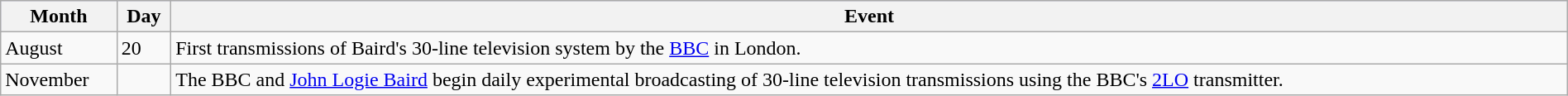<table width=100% class="wikitable">
<tr bgcolor="#CCCCFF" align="left">
<th>Month</th>
<th>Day</th>
<th>Event</th>
</tr>
<tr valign="top">
<td>August</td>
<td>20</td>
<td>First transmissions of Baird's 30-line television system by the <a href='#'>BBC</a> in London.</td>
</tr>
<tr valign="top">
<td>November</td>
<td></td>
<td>The BBC and <a href='#'>John Logie Baird</a> begin daily experimental broadcasting of 30-line television transmissions using the BBC's <a href='#'>2LO</a> transmitter.</td>
</tr>
</table>
